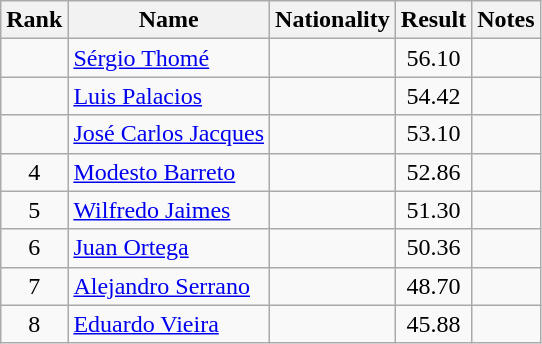<table class="wikitable sortable" style="text-align:center">
<tr>
<th>Rank</th>
<th>Name</th>
<th>Nationality</th>
<th>Result</th>
<th>Notes</th>
</tr>
<tr>
<td></td>
<td align=left><a href='#'>Sérgio Thomé</a></td>
<td align=left></td>
<td>56.10</td>
<td></td>
</tr>
<tr>
<td></td>
<td align=left><a href='#'>Luis Palacios</a></td>
<td align=left></td>
<td>54.42</td>
<td></td>
</tr>
<tr>
<td></td>
<td align=left><a href='#'>José Carlos Jacques</a></td>
<td align=left></td>
<td>53.10</td>
<td></td>
</tr>
<tr>
<td>4</td>
<td align=left><a href='#'>Modesto Barreto</a></td>
<td align=left></td>
<td>52.86</td>
<td></td>
</tr>
<tr>
<td>5</td>
<td align=left><a href='#'>Wilfredo Jaimes</a></td>
<td align=left></td>
<td>51.30</td>
<td></td>
</tr>
<tr>
<td>6</td>
<td align=left><a href='#'>Juan Ortega</a></td>
<td align=left></td>
<td>50.36</td>
<td></td>
</tr>
<tr>
<td>7</td>
<td align=left><a href='#'>Alejandro Serrano</a></td>
<td align=left></td>
<td>48.70</td>
<td></td>
</tr>
<tr>
<td>8</td>
<td align=left><a href='#'>Eduardo Vieira</a></td>
<td align=left></td>
<td>45.88</td>
<td></td>
</tr>
</table>
